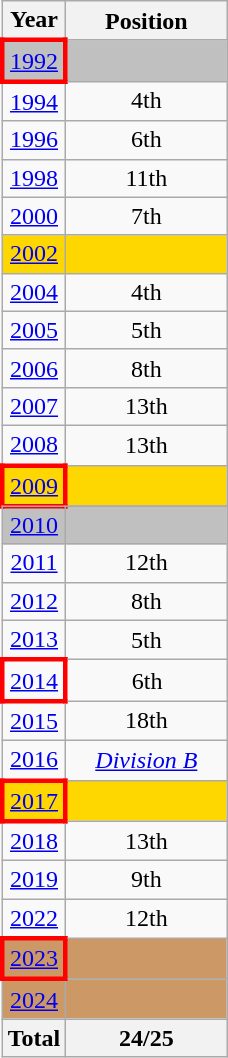<table class="wikitable" style="text-align: center;">
<tr>
<th>Year</th>
<th width="100">Position</th>
</tr>
<tr bgcolor=silver>
<td style="border: 3px solid red"> <a href='#'>1992</a></td>
<td></td>
</tr>
<tr>
<td> <a href='#'>1994</a></td>
<td>4th</td>
</tr>
<tr>
<td> <a href='#'>1996</a></td>
<td>6th</td>
</tr>
<tr>
<td> <a href='#'>1998</a></td>
<td>11th</td>
</tr>
<tr>
<td> <a href='#'>2000</a></td>
<td>7th</td>
</tr>
<tr bgcolor=gold>
<td> <a href='#'>2002</a></td>
<td></td>
</tr>
<tr>
<td> <a href='#'>2004</a></td>
<td>4th</td>
</tr>
<tr>
<td> <a href='#'>2005</a></td>
<td>5th</td>
</tr>
<tr>
<td> <a href='#'>2006</a></td>
<td>8th</td>
</tr>
<tr>
<td> <a href='#'>2007</a></td>
<td>13th</td>
</tr>
<tr>
<td> <a href='#'>2008</a></td>
<td>13th</td>
</tr>
<tr bgcolor=gold>
<td style="border: 3px solid red"> <a href='#'>2009</a></td>
<td></td>
</tr>
<tr>
</tr>
<tr bgcolor=silver>
<td> <a href='#'>2010</a></td>
<td></td>
</tr>
<tr>
<td> <a href='#'>2011</a></td>
<td>12th</td>
</tr>
<tr>
<td> <a href='#'>2012</a></td>
<td>8th</td>
</tr>
<tr>
<td> <a href='#'>2013</a></td>
<td>5th</td>
</tr>
<tr>
<td style="border: 3px solid red"> <a href='#'>2014</a></td>
<td>6th</td>
</tr>
<tr>
<td> <a href='#'>2015</a></td>
<td>18th</td>
</tr>
<tr>
<td> <a href='#'>2016</a></td>
<td><a href='#'><em>Division B</em></a></td>
</tr>
<tr bgcolor=gold>
<td style="border: 3px solid red"> <a href='#'>2017</a></td>
<td></td>
</tr>
<tr>
<td> <a href='#'>2018</a></td>
<td>13th</td>
</tr>
<tr>
<td> <a href='#'>2019</a></td>
<td>9th</td>
</tr>
<tr>
<td> <a href='#'>2022</a></td>
<td>12th</td>
</tr>
<tr bgcolor=#cc9966>
<td style="border: 3px solid red"> <a href='#'>2023</a></td>
<td></td>
</tr>
<tr bgcolor=#cc9966>
<td> <a href='#'>2024</a></td>
<td></td>
</tr>
<tr>
<th>Total</th>
<th>24/25</th>
</tr>
</table>
